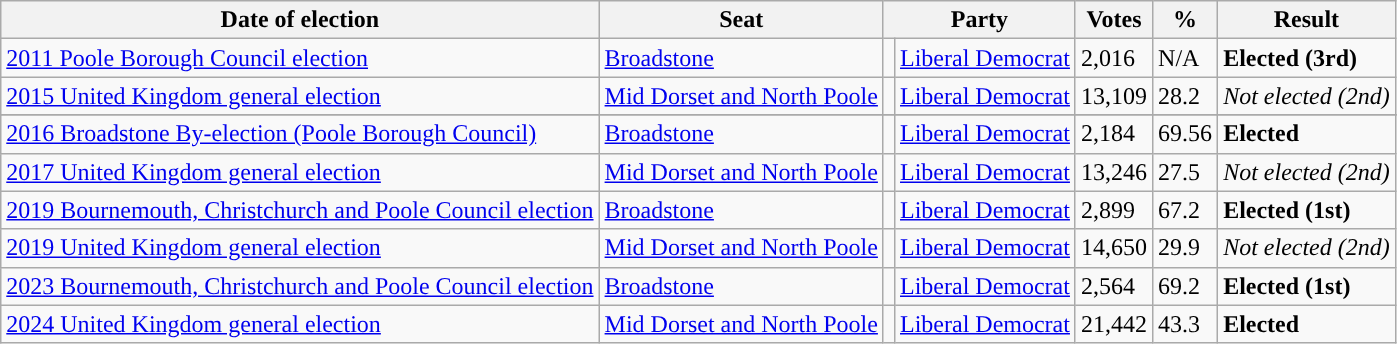<table class="wikitable">
<tr>
<th>Date of election</th>
<th>Seat</th>
<th colspan="2">Party</th>
<th>Votes</th>
<th>%</th>
<th>Result</th>
</tr>
<tr>
<td><a href='#'>2011 Poole Borough Council election</a></td>
<td><a href='#'>Broadstone</a></td>
<td style="background-color: "></td>
<td><a href='#'>Liberal Democrat</a></td>
<td>2,016</td>
<td>N/A</td>
<td><strong>Elected (3rd)</strong></td>
</tr>
<tr>
<td><a href='#'>2015 United Kingdom general election</a></td>
<td><a href='#'>Mid Dorset and North Poole</a></td>
<td style="background-color: "></td>
<td><a href='#'>Liberal Democrat</a></td>
<td>13,109</td>
<td>28.2</td>
<td><em>Not elected (2nd)</em></td>
</tr>
<tr>
</tr>
<tr>
<td><a href='#'>2016 Broadstone By-election (Poole Borough Council)</a></td>
<td><a href='#'>Broadstone</a></td>
<td style="background-color: "></td>
<td><a href='#'>Liberal Democrat</a></td>
<td>2,184</td>
<td>69.56</td>
<td><strong>Elected</strong></td>
</tr>
<tr>
<td><a href='#'>2017 United Kingdom general election</a></td>
<td><a href='#'>Mid Dorset and North Poole</a></td>
<td style="background-color: "></td>
<td><a href='#'>Liberal Democrat</a></td>
<td>13,246</td>
<td>27.5</td>
<td><em>Not elected (2nd)</em></td>
</tr>
<tr>
<td><a href='#'>2019 Bournemouth, Christchurch and Poole Council election</a></td>
<td><a href='#'>Broadstone</a></td>
<td style="background-color: "></td>
<td><a href='#'>Liberal Democrat</a></td>
<td>2,899</td>
<td>67.2</td>
<td><strong>Elected (1st)</strong></td>
</tr>
<tr>
<td><a href='#'>2019 United Kingdom general election</a></td>
<td><a href='#'>Mid Dorset and North Poole</a></td>
<td style="background-color: "></td>
<td><a href='#'>Liberal Democrat</a></td>
<td>14,650</td>
<td>29.9</td>
<td><em>Not elected (2nd)</em></td>
</tr>
<tr>
<td><a href='#'>2023 Bournemouth, Christchurch and Poole Council election</a></td>
<td><a href='#'>Broadstone</a></td>
<td style="background-color: "></td>
<td><a href='#'>Liberal Democrat</a></td>
<td>2,564</td>
<td>69.2</td>
<td><strong>Elected (1st)</strong></td>
</tr>
<tr>
<td><a href='#'>2024 United Kingdom general election</a></td>
<td><a href='#'>Mid Dorset and North Poole</a></td>
<td style="background-color: "></td>
<td><a href='#'>Liberal Democrat</a></td>
<td>21,442</td>
<td>43.3</td>
<td><strong>Elected</strong></td>
</tr>
</table>
